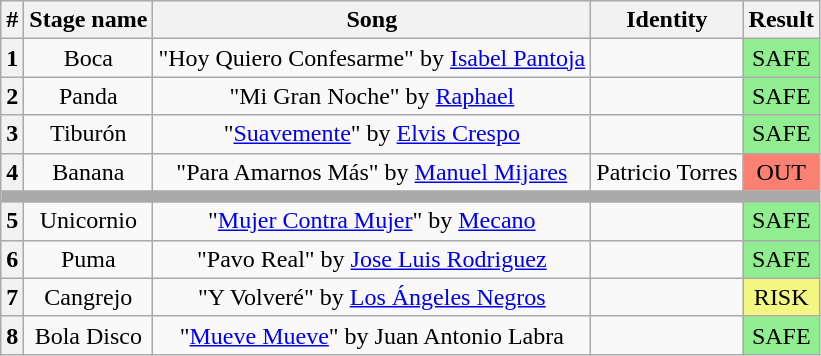<table class="wikitable plainrowheaders" style="text-align: center;">
<tr>
<th>#</th>
<th>Stage name</th>
<th>Song</th>
<th>Identity</th>
<th>Result</th>
</tr>
<tr>
<th>1</th>
<td>Boca</td>
<td>"Hoy Quiero Confesarme" by <a href='#'>Isabel Pantoja</a></td>
<td></td>
<td bgcolor=lightgreen>SAFE</td>
</tr>
<tr>
<th>2</th>
<td>Panda</td>
<td>"Mi Gran Noche" by <a href='#'>Raphael</a></td>
<td></td>
<td bgcolor=lightgreen>SAFE</td>
</tr>
<tr>
<th>3</th>
<td>Tiburón</td>
<td>"<a href='#'>Suavemente</a>" by <a href='#'>Elvis Crespo</a></td>
<td></td>
<td bgcolor=lightgreen>SAFE</td>
</tr>
<tr>
<th>4</th>
<td>Banana</td>
<td>"Para Amarnos Más" by <a href='#'>Manuel Mijares</a></td>
<td>Patricio Torres</td>
<td bgcolor=salmon>OUT</td>
</tr>
<tr>
<td colspan="5" style="background:darkgray"></td>
</tr>
<tr>
<th>5</th>
<td>Unicornio</td>
<td>"<a href='#'>Mujer Contra Mujer</a>" by <a href='#'>Mecano</a></td>
<td></td>
<td bgcolor=lightgreen>SAFE</td>
</tr>
<tr>
<th>6</th>
<td>Puma</td>
<td>"Pavo Real" by <a href='#'>Jose Luis Rodriguez</a></td>
<td></td>
<td bgcolor=lightgreen>SAFE</td>
</tr>
<tr>
<th>7</th>
<td>Cangrejo</td>
<td>"Y Volveré" by <a href='#'>Los Ángeles Negros</a></td>
<td></td>
<td bgcolor=#F3F781>RISK</td>
</tr>
<tr>
<th>8</th>
<td>Bola Disco</td>
<td>"<a href='#'>Mueve Mueve</a>" by Juan Antonio Labra</td>
<td></td>
<td bgcolor=lightgreen>SAFE</td>
</tr>
</table>
